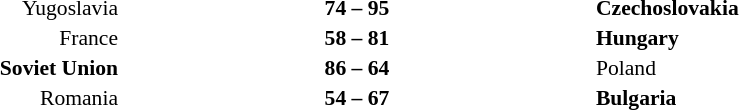<table width=75% cellspacing=1>
<tr>
<th width=25%></th>
<th width=25%></th>
<th width=25%></th>
</tr>
<tr style=font-size:90%>
<td align=right>Yugoslavia</td>
<td align=center><strong>74 – 95</strong></td>
<td><strong>Czechoslovakia</strong></td>
</tr>
<tr style=font-size:90%>
<td align=right>France</td>
<td align=center><strong>58 – 81</strong></td>
<td><strong>Hungary</strong></td>
</tr>
<tr style=font-size:90%>
<td align=right><strong>Soviet Union</strong></td>
<td align=center><strong>86 – 64</strong></td>
<td>Poland</td>
</tr>
<tr style=font-size:90%>
<td align=right>Romania</td>
<td align=center><strong>54 – 67</strong></td>
<td><strong>Bulgaria</strong></td>
</tr>
</table>
